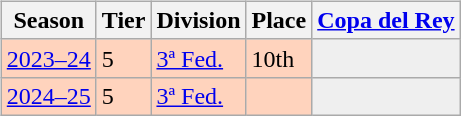<table>
<tr>
<td valign="top" width=0%><br><table class="wikitable">
<tr style="background:#f0f6fa;">
<th>Season</th>
<th>Tier</th>
<th>Division</th>
<th>Place</th>
<th><a href='#'>Copa del Rey</a></th>
</tr>
<tr>
<td style="background:#FFD3BD;"><a href='#'>2023–24</a></td>
<td style="background:#FFD3BD;">5</td>
<td style="background:#FFD3BD;"><a href='#'>3ª Fed.</a></td>
<td style="background:#FFD3BD;">10th</td>
<td style="background:#efefef;"></td>
</tr>
<tr>
<td style="background:#FFD3BD;"><a href='#'>2024–25</a></td>
<td style="background:#FFD3BD;">5</td>
<td style="background:#FFD3BD;"><a href='#'>3ª Fed.</a></td>
<td style="background:#FFD3BD;"></td>
<td style="background:#efefef;"></td>
</tr>
</table>
</td>
</tr>
</table>
